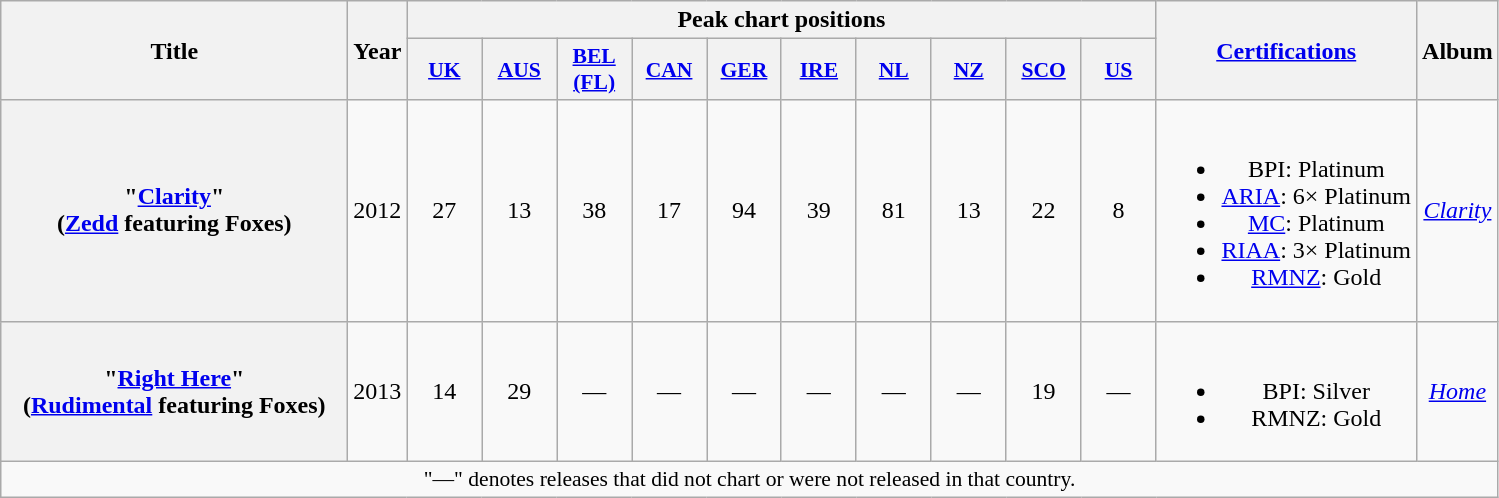<table class="wikitable plainrowheaders" style="text-align:center;">
<tr>
<th scope="col" rowspan="2" style="width:14em;">Title</th>
<th scope="col" rowspan="2" style="width:1em;">Year</th>
<th scope="col" colspan="10">Peak chart positions</th>
<th scope="col" rowspan="2"><a href='#'>Certifications</a></th>
<th scope="col" rowspan="2">Album</th>
</tr>
<tr>
<th scope="col" style="width:3em;font-size:90%;"><a href='#'>UK</a><br></th>
<th scope="col" style="width:3em;font-size:90%;"><a href='#'>AUS</a><br></th>
<th scope="col" style="width:3em;font-size:90%;"><a href='#'>BEL<br>(FL)</a><br></th>
<th scope="col" style="width:3em;font-size:90%;"><a href='#'>CAN</a><br></th>
<th scope="col" style="width:3em;font-size:90%;"><a href='#'>GER</a><br></th>
<th scope="col" style="width:3em;font-size:90%;"><a href='#'>IRE</a><br></th>
<th scope="col" style="width:3em;font-size:90%;"><a href='#'>NL</a><br></th>
<th scope="col" style="width:3em;font-size:90%;"><a href='#'>NZ</a><br></th>
<th scope="col" style="width:3em;font-size:90%;"><a href='#'>SCO</a><br></th>
<th scope="col" style="width:3em;font-size:90%;"><a href='#'>US</a><br></th>
</tr>
<tr>
<th scope="row">"<a href='#'>Clarity</a>"<br><span>(<a href='#'>Zedd</a> featuring Foxes)</span></th>
<td>2012</td>
<td>27</td>
<td>13</td>
<td>38</td>
<td>17</td>
<td>94</td>
<td>39</td>
<td>81</td>
<td>13</td>
<td>22</td>
<td>8</td>
<td><br><ul><li>BPI: Platinum</li><li><a href='#'>ARIA</a>: 6× Platinum</li><li><a href='#'>MC</a>: Platinum</li><li><a href='#'>RIAA</a>: 3× Platinum</li><li><a href='#'>RMNZ</a>: Gold</li></ul></td>
<td><em><a href='#'>Clarity</a></em></td>
</tr>
<tr>
<th scope="row">"<a href='#'>Right Here</a>"<br><span>(<a href='#'>Rudimental</a> featuring Foxes)</span></th>
<td>2013</td>
<td>14</td>
<td>29</td>
<td>—</td>
<td>—</td>
<td>—</td>
<td>—</td>
<td>—</td>
<td>—</td>
<td>19</td>
<td>—</td>
<td><br><ul><li>BPI: Silver</li><li>RMNZ: Gold</li></ul></td>
<td><em><a href='#'>Home</a></em></td>
</tr>
<tr>
<td colspan="14" style="text-align:center; font-size:90%;">"—" denotes releases that did not chart or were not released in that country.</td>
</tr>
</table>
